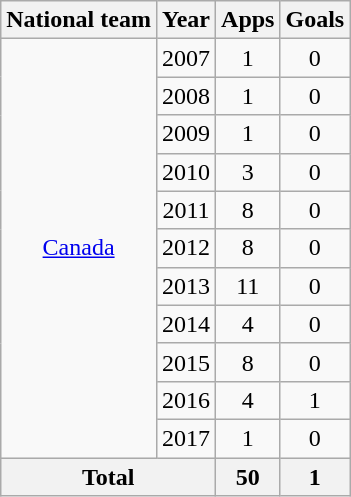<table class="wikitable" style="text-align:center">
<tr>
<th>National team</th>
<th>Year</th>
<th>Apps</th>
<th>Goals</th>
</tr>
<tr>
<td rowspan="11"><a href='#'>Canada</a></td>
<td>2007</td>
<td>1</td>
<td>0</td>
</tr>
<tr>
<td>2008</td>
<td>1</td>
<td>0</td>
</tr>
<tr>
<td>2009</td>
<td>1</td>
<td>0</td>
</tr>
<tr>
<td>2010</td>
<td>3</td>
<td>0</td>
</tr>
<tr>
<td>2011</td>
<td>8</td>
<td>0</td>
</tr>
<tr>
<td>2012</td>
<td>8</td>
<td>0</td>
</tr>
<tr>
<td>2013</td>
<td>11</td>
<td>0</td>
</tr>
<tr>
<td>2014</td>
<td>4</td>
<td>0</td>
</tr>
<tr>
<td>2015</td>
<td>8</td>
<td>0</td>
</tr>
<tr>
<td>2016</td>
<td>4</td>
<td>1</td>
</tr>
<tr>
<td>2017</td>
<td>1</td>
<td>0</td>
</tr>
<tr>
<th colspan="2">Total</th>
<th>50</th>
<th>1</th>
</tr>
</table>
